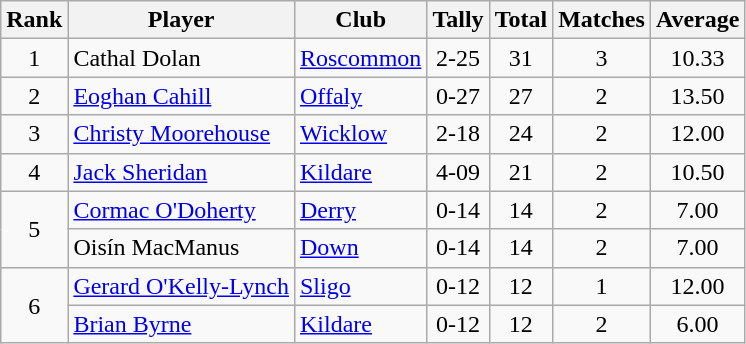<table class="wikitable">
<tr>
<th>Rank</th>
<th>Player</th>
<th>Club</th>
<th>Tally</th>
<th>Total</th>
<th>Matches</th>
<th>Average</th>
</tr>
<tr>
<td rowspan="1" style="text-align:center;">1</td>
<td>Cathal Dolan</td>
<td><a href='#'>Roscommon</a></td>
<td align=center>2-25</td>
<td align=center>31</td>
<td align=center>3</td>
<td align=center>10.33</td>
</tr>
<tr>
<td rowspan="1" style="text-align:center;">2</td>
<td><a href='#'>Eoghan Cahill</a></td>
<td><a href='#'>Offaly</a></td>
<td align=center>0-27</td>
<td align=center>27</td>
<td align=center>2</td>
<td align=center>13.50</td>
</tr>
<tr>
<td rowspan="1" style="text-align:center;">3</td>
<td><a href='#'>Christy Moorehouse</a></td>
<td><a href='#'>Wicklow</a></td>
<td align=center>2-18</td>
<td align=center>24</td>
<td align=center>2</td>
<td align=center>12.00</td>
</tr>
<tr>
<td rowspan="1" style="text-align:center;">4</td>
<td><a href='#'>Jack Sheridan</a></td>
<td><a href='#'>Kildare</a></td>
<td align=center>4-09</td>
<td align=center>21</td>
<td align=center>2</td>
<td align=center>10.50</td>
</tr>
<tr>
<td rowspan="2" style="text-align:center;">5</td>
<td><a href='#'>Cormac O'Doherty</a></td>
<td><a href='#'>Derry</a></td>
<td align=center>0-14</td>
<td align=center>14</td>
<td align=center>2</td>
<td align=center>7.00</td>
</tr>
<tr>
<td>Oisín MacManus</td>
<td><a href='#'>Down</a></td>
<td align=center>0-14</td>
<td align=center>14</td>
<td align=center>2</td>
<td align=center>7.00</td>
</tr>
<tr>
<td rowspan="2" style="text-align:center;">6</td>
<td><a href='#'>Gerard O'Kelly-Lynch</a></td>
<td><a href='#'>Sligo</a></td>
<td align=center>0-12</td>
<td align=center>12</td>
<td align=center>1</td>
<td align=center>12.00</td>
</tr>
<tr>
<td><a href='#'>Brian Byrne</a></td>
<td><a href='#'>Kildare</a></td>
<td align=center>0-12</td>
<td align=center>12</td>
<td align=center>2</td>
<td align=center>6.00</td>
</tr>
</table>
